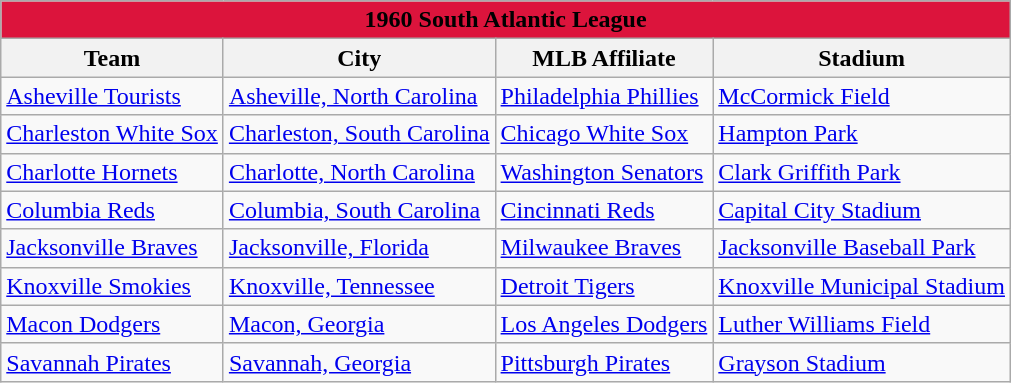<table class="wikitable" style="width:auto">
<tr>
<td bgcolor="#DC143C" align="center" colspan="7"><strong><span>1960 South Atlantic League</span></strong></td>
</tr>
<tr>
<th>Team</th>
<th>City</th>
<th>MLB Affiliate</th>
<th>Stadium</th>
</tr>
<tr>
<td><a href='#'>Asheville Tourists</a></td>
<td><a href='#'>Asheville, North Carolina</a></td>
<td><a href='#'>Philadelphia Phillies</a></td>
<td><a href='#'>McCormick Field</a></td>
</tr>
<tr>
<td><a href='#'>Charleston White Sox</a></td>
<td><a href='#'>Charleston, South Carolina</a></td>
<td><a href='#'>Chicago White Sox</a></td>
<td><a href='#'>Hampton Park</a></td>
</tr>
<tr>
<td><a href='#'>Charlotte Hornets</a></td>
<td><a href='#'>Charlotte, North Carolina</a></td>
<td><a href='#'>Washington Senators</a></td>
<td><a href='#'>Clark Griffith Park</a></td>
</tr>
<tr>
<td><a href='#'>Columbia Reds</a></td>
<td><a href='#'>Columbia, South Carolina</a></td>
<td><a href='#'>Cincinnati Reds</a></td>
<td><a href='#'>Capital City Stadium</a></td>
</tr>
<tr>
<td><a href='#'>Jacksonville Braves</a></td>
<td><a href='#'>Jacksonville, Florida</a></td>
<td><a href='#'>Milwaukee Braves</a></td>
<td><a href='#'>Jacksonville Baseball Park</a></td>
</tr>
<tr>
<td><a href='#'>Knoxville Smokies</a></td>
<td><a href='#'>Knoxville, Tennessee</a></td>
<td><a href='#'>Detroit Tigers</a></td>
<td><a href='#'>Knoxville Municipal Stadium</a></td>
</tr>
<tr>
<td><a href='#'>Macon Dodgers</a></td>
<td><a href='#'>Macon, Georgia</a></td>
<td><a href='#'>Los Angeles Dodgers</a></td>
<td><a href='#'>Luther Williams Field</a></td>
</tr>
<tr>
<td><a href='#'>Savannah Pirates</a></td>
<td><a href='#'>Savannah, Georgia</a></td>
<td><a href='#'>Pittsburgh Pirates</a></td>
<td><a href='#'>Grayson Stadium</a></td>
</tr>
</table>
